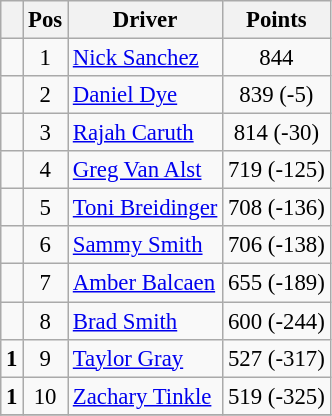<table class="wikitable" style="font-size: 95%;">
<tr>
<th></th>
<th>Pos</th>
<th>Driver</th>
<th>Points</th>
</tr>
<tr>
<td align="left"></td>
<td style="text-align:center;">1</td>
<td><a href='#'>Nick Sanchez</a></td>
<td style="text-align:center;">844</td>
</tr>
<tr>
<td align="left"></td>
<td style="text-align:center;">2</td>
<td><a href='#'>Daniel Dye</a></td>
<td style="text-align:center;">839 (-5)</td>
</tr>
<tr>
<td align="left"></td>
<td style="text-align:center;">3</td>
<td><a href='#'>Rajah Caruth</a></td>
<td style="text-align:center;">814 (-30)</td>
</tr>
<tr>
<td align="left"></td>
<td style="text-align:center;">4</td>
<td><a href='#'>Greg Van Alst</a></td>
<td style="text-align:center;">719 (-125)</td>
</tr>
<tr>
<td align="left"></td>
<td style="text-align:center;">5</td>
<td><a href='#'>Toni Breidinger</a></td>
<td style="text-align:center;">708 (-136)</td>
</tr>
<tr>
<td align="left"></td>
<td style="text-align:center;">6</td>
<td><a href='#'>Sammy Smith</a></td>
<td style="text-align:center;">706 (-138)</td>
</tr>
<tr>
<td align="left"></td>
<td style="text-align:center;">7</td>
<td><a href='#'>Amber Balcaen</a></td>
<td style="text-align:center;">655 (-189)</td>
</tr>
<tr>
<td align="left"></td>
<td style="text-align:center;">8</td>
<td><a href='#'>Brad Smith</a></td>
<td style="text-align:center;">600 (-244)</td>
</tr>
<tr>
<td align="left"> <strong>1</strong></td>
<td style="text-align:center;">9</td>
<td><a href='#'>Taylor Gray</a></td>
<td style="text-align:center;">527 (-317)</td>
</tr>
<tr>
<td align="left"> <strong>1</strong></td>
<td style="text-align:center;">10</td>
<td><a href='#'>Zachary Tinkle</a></td>
<td style="text-align:center;">519 (-325)</td>
</tr>
<tr class="sortbottom">
</tr>
</table>
